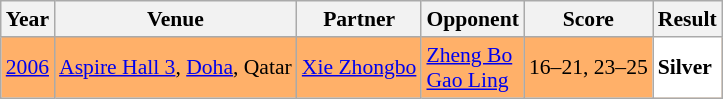<table class="sortable wikitable" style="font-size: 90%;">
<tr>
<th>Year</th>
<th>Venue</th>
<th>Partner</th>
<th>Opponent</th>
<th>Score</th>
<th>Result</th>
</tr>
<tr style="background:#FFB069">
<td align="center"><a href='#'>2006</a></td>
<td align="left"><a href='#'>Aspire Hall 3</a>, <a href='#'>Doha</a>, Qatar</td>
<td align="left"> <a href='#'>Xie Zhongbo</a></td>
<td align="left"> <a href='#'>Zheng Bo</a><br> <a href='#'>Gao Ling</a></td>
<td align="left">16–21, 23–25</td>
<td style="text-align:left; background:white"> <strong>Silver</strong></td>
</tr>
</table>
